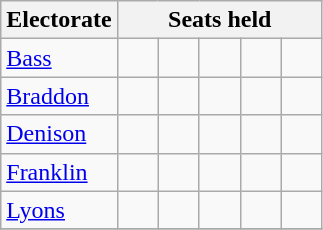<table class="wikitable">
<tr>
<th>Electorate</th>
<th colspan=5>Seats held</th>
</tr>
<tr>
<td><a href='#'>Bass</a></td>
<td width=20 > </td>
<td width=20 > </td>
<td width=20 > </td>
<td width=20 > </td>
<td width=20 > </td>
</tr>
<tr>
<td><a href='#'>Braddon</a></td>
<td width=20 > </td>
<td width=20 > </td>
<td width=20 > </td>
<td width=20 > </td>
<td width=20 > </td>
</tr>
<tr>
<td><a href='#'>Denison</a></td>
<td width=20 > </td>
<td width=20 > </td>
<td width=20 > </td>
<td width=20 > </td>
<td width=20 > </td>
</tr>
<tr>
<td><a href='#'>Franklin</a></td>
<td width=20 > </td>
<td width=20 > </td>
<td width=20 > </td>
<td width=20 > </td>
<td width=20 > </td>
</tr>
<tr>
<td><a href='#'>Lyons</a></td>
<td width=20 > </td>
<td width=20 > </td>
<td width=20 > </td>
<td width=20 > </td>
<td width=20 > </td>
</tr>
<tr>
</tr>
</table>
